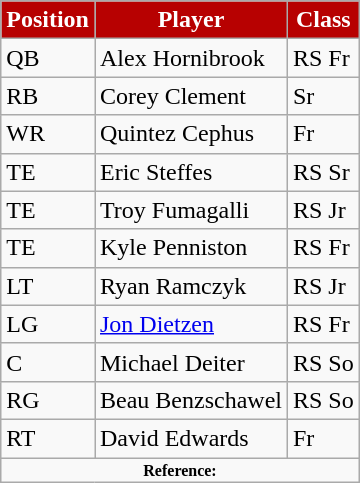<table class="wikitable">
<tr>
<th style="background:#B70101; color:#fff;">Position</th>
<th style="background:#B70101; color:#fff;">Player</th>
<th style="background:#B70101; color:#fff;">Class</th>
</tr>
<tr>
<td>QB</td>
<td>Alex Hornibrook</td>
<td>RS Fr</td>
</tr>
<tr>
<td>RB</td>
<td>Corey Clement</td>
<td>Sr</td>
</tr>
<tr>
<td>WR</td>
<td>Quintez Cephus</td>
<td>Fr</td>
</tr>
<tr>
<td>TE</td>
<td>Eric Steffes</td>
<td>RS Sr</td>
</tr>
<tr>
<td>TE</td>
<td>Troy Fumagalli</td>
<td>RS Jr</td>
</tr>
<tr>
<td>TE</td>
<td>Kyle Penniston</td>
<td>RS Fr</td>
</tr>
<tr>
<td>LT</td>
<td>Ryan Ramczyk</td>
<td>RS Jr</td>
</tr>
<tr>
<td>LG</td>
<td><a href='#'>Jon Dietzen</a></td>
<td>RS Fr</td>
</tr>
<tr>
<td>C</td>
<td>Michael Deiter</td>
<td>RS So</td>
</tr>
<tr>
<td>RG</td>
<td>Beau Benzschawel</td>
<td>RS So</td>
</tr>
<tr>
<td>RT</td>
<td>David Edwards</td>
<td>Fr</td>
</tr>
<tr>
<td colspan="3"  style="font-size:8pt; text-align:center;"><strong>Reference:</strong></td>
</tr>
</table>
